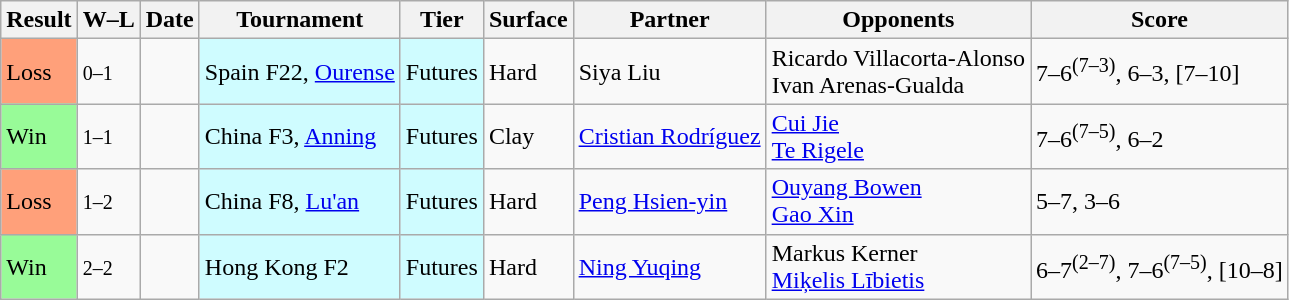<table class="sortable wikitable">
<tr>
<th>Result</th>
<th class="unsortable">W–L</th>
<th>Date</th>
<th>Tournament</th>
<th>Tier</th>
<th>Surface</th>
<th>Partner</th>
<th>Opponents</th>
<th class="unsortable">Score</th>
</tr>
<tr>
<td bgcolor=FFA07A>Loss</td>
<td><small>0–1</small></td>
<td></td>
<td style="background:#cffcff;">Spain F22, <a href='#'>Ourense</a></td>
<td style="background:#cffcff;">Futures</td>
<td>Hard</td>
<td> Siya Liu</td>
<td> Ricardo Villacorta-Alonso <br> Ivan Arenas-Gualda</td>
<td>7–6<sup>(7–3)</sup>, 6–3, [7–10]</td>
</tr>
<tr>
<td bgcolor=98FB98>Win</td>
<td><small>1–1</small></td>
<td></td>
<td style="background:#cffcff;">China F3, <a href='#'>Anning</a></td>
<td style="background:#cffcff;">Futures</td>
<td>Clay</td>
<td> <a href='#'>Cristian Rodríguez</a></td>
<td>  <a href='#'>Cui Jie</a> <br> <a href='#'>Te Rigele</a></td>
<td>7–6<sup>(7–5)</sup>, 6–2</td>
</tr>
<tr>
<td bgcolor=FFA07A>Loss</td>
<td><small>1–2</small></td>
<td></td>
<td style="background:#cffcff;">China F8, <a href='#'>Lu'an</a></td>
<td style="background:#cffcff;">Futures</td>
<td>Hard</td>
<td> <a href='#'>Peng Hsien-yin</a></td>
<td> <a href='#'>Ouyang Bowen</a> <br> <a href='#'>Gao Xin</a></td>
<td>5–7, 3–6</td>
</tr>
<tr>
<td bgcolor=98FB98>Win</td>
<td><small>2–2</small></td>
<td></td>
<td style="background:#cffcff;">Hong Kong F2</td>
<td style="background:#cffcff;">Futures</td>
<td>Hard</td>
<td> <a href='#'>Ning Yuqing</a></td>
<td> Markus Kerner <br> <a href='#'>Miķelis Lībietis</a></td>
<td>6–7<sup>(2–7)</sup>, 7–6<sup>(7–5)</sup>, [10–8]</td>
</tr>
</table>
